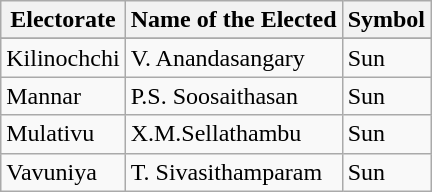<table class="wikitable" border="1">
<tr>
<th>Electorate</th>
<th>Name of the Elected</th>
<th>Symbol</th>
</tr>
<tr>
</tr>
<tr>
<td>Kilinochchi</td>
<td>V. Anandasangary</td>
<td>Sun</td>
</tr>
<tr>
<td>Mannar</td>
<td>P.S. Soosaithasan</td>
<td>Sun</td>
</tr>
<tr>
<td>Mulativu</td>
<td>X.M.Sellathambu</td>
<td>Sun</td>
</tr>
<tr>
<td>Vavuniya</td>
<td>T. Sivasithamparam</td>
<td>Sun</td>
</tr>
</table>
